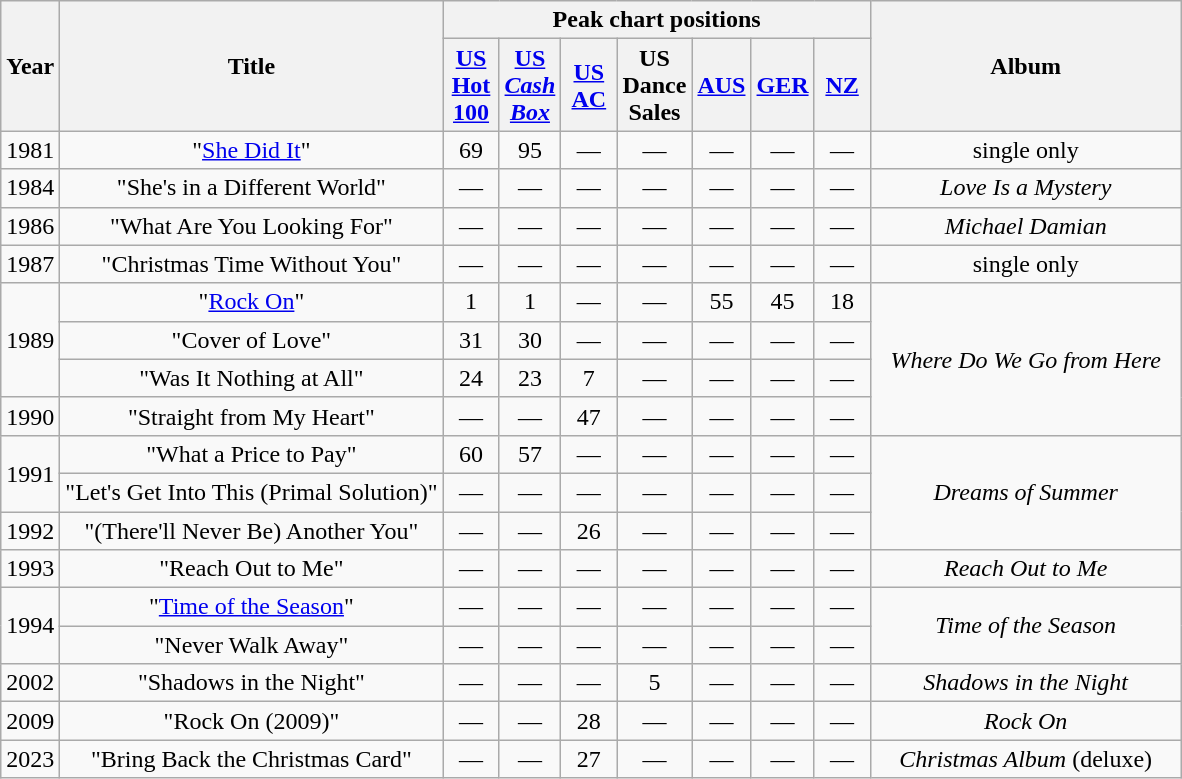<table class="wikitable plainrowheaders" style="text-align:center;">
<tr>
<th scope="col" rowspan="2">Year</th>
<th scope="col" rowspan="2">Title</th>
<th scope="col" colspan="7">Peak chart positions</th>
<th scope="col" rowspan="2">Album</th>
</tr>
<tr>
<th width="30"><a href='#'>US Hot 100</a><br></th>
<th width="30"><a href='#'>US<br><em>Cash Box</em></a><br></th>
<th width="30"><a href='#'>US<br>AC</a><br></th>
<th width="30">US<br>Dance<br>Sales<br></th>
<th width="30"><a href='#'>AUS</a><br></th>
<th width="30"><a href='#'>GER</a><br></th>
<th width="30"><a href='#'>NZ</a><br></th>
</tr>
<tr>
<td>1981</td>
<td scope="row">"<a href='#'>She Did It</a>"</td>
<td>69</td>
<td>95</td>
<td>—</td>
<td>—</td>
<td>—</td>
<td>—</td>
<td>—</td>
<td width="200px">single only</td>
</tr>
<tr>
<td>1984</td>
<td scope="row">"She's in a Different World"</td>
<td>—</td>
<td>—</td>
<td>—</td>
<td>—</td>
<td>—</td>
<td>—</td>
<td>—</td>
<td width="200px"><em>Love Is a Mystery</em></td>
</tr>
<tr>
<td>1986</td>
<td scope="row">"What Are You Looking For"</td>
<td>—</td>
<td>—</td>
<td>—</td>
<td>—</td>
<td>—</td>
<td>—</td>
<td>—</td>
<td width="200px"><em>Michael Damian</em></td>
</tr>
<tr>
<td>1987</td>
<td scope="row">"Christmas Time Without You"</td>
<td>—</td>
<td>—</td>
<td>—</td>
<td>—</td>
<td>—</td>
<td>—</td>
<td>—</td>
<td width="200px">single only</td>
</tr>
<tr>
<td rowspan="3">1989</td>
<td scope="row">"<a href='#'>Rock On</a>"</td>
<td>1</td>
<td>1</td>
<td>—</td>
<td>—</td>
<td>55</td>
<td>45</td>
<td>18</td>
<td width="200px" rowspan="4"><em>Where Do We Go from Here</em></td>
</tr>
<tr>
<td scope="row">"Cover of Love"</td>
<td>31</td>
<td>30</td>
<td>—</td>
<td>—</td>
<td>—</td>
<td>—</td>
<td>—</td>
</tr>
<tr>
<td scope="row">"Was It Nothing at All"</td>
<td>24</td>
<td>23</td>
<td>7</td>
<td>—</td>
<td>—</td>
<td>—</td>
<td>—</td>
</tr>
<tr>
<td>1990</td>
<td scope="row">"Straight from My Heart"</td>
<td>—</td>
<td>—</td>
<td>47</td>
<td>—</td>
<td>—</td>
<td>—</td>
<td>—</td>
</tr>
<tr>
<td rowspan="2">1991</td>
<td scope="row">"What a Price to Pay"</td>
<td>60</td>
<td>57</td>
<td>—</td>
<td>—</td>
<td>—</td>
<td>—</td>
<td>—</td>
<td width="200px" rowspan="3"><em>Dreams of Summer</em></td>
</tr>
<tr>
<td scope="row">"Let's Get Into This (Primal Solution)"</td>
<td>—</td>
<td>—</td>
<td>—</td>
<td>—</td>
<td>—</td>
<td>—</td>
<td>—</td>
</tr>
<tr>
<td>1992</td>
<td scope="row">"(There'll Never Be) Another You"</td>
<td>—</td>
<td>—</td>
<td>26</td>
<td>—</td>
<td>—</td>
<td>—</td>
<td>—</td>
</tr>
<tr>
<td>1993</td>
<td scope="row">"Reach Out to Me"</td>
<td>—</td>
<td>—</td>
<td>—</td>
<td>—</td>
<td>—</td>
<td>—</td>
<td>—</td>
<td width="200px"><em>Reach Out to Me</em></td>
</tr>
<tr>
<td rowspan="2">1994</td>
<td scope="row">"<a href='#'>Time of the Season</a>"</td>
<td>—</td>
<td>—</td>
<td>—</td>
<td>—</td>
<td>—</td>
<td>—</td>
<td>—</td>
<td width="200px" rowspan="2"><em>Time of the Season</em></td>
</tr>
<tr>
<td scope="row">"Never Walk Away"</td>
<td>—</td>
<td>—</td>
<td>—</td>
<td>—</td>
<td>—</td>
<td>—</td>
<td>—</td>
</tr>
<tr>
<td>2002</td>
<td scope="row">"Shadows in the Night"</td>
<td>—</td>
<td>—</td>
<td>—</td>
<td>5</td>
<td>—</td>
<td>—</td>
<td>—</td>
<td width="200px"><em>Shadows in the Night</em></td>
</tr>
<tr>
<td>2009</td>
<td scope="row">"Rock On (2009)"</td>
<td>—</td>
<td>—</td>
<td>28</td>
<td>—</td>
<td>—</td>
<td>—</td>
<td>—</td>
<td width="200px"><em>Rock On</em></td>
</tr>
<tr>
<td>2023</td>
<td scope="row">"Bring Back the Christmas Card"<br></td>
<td>—</td>
<td>—</td>
<td>27</td>
<td>—</td>
<td>—</td>
<td>—</td>
<td>—</td>
<td width="200px"><em>Christmas Album</em> (deluxe)</td>
</tr>
</table>
